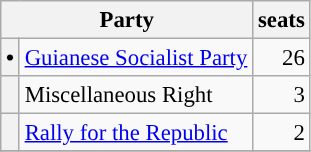<table class="wikitable" style="font-size: 95%;">
<tr>
<th colspan=2>Party</th>
<th>seats</th>
</tr>
<tr>
<th style="background-color: "><span>•</span></th>
<td><a href='#'>Guianese Socialist Party</a></td>
<td align="right">26</td>
</tr>
<tr>
<th style="background-color: "></th>
<td>Miscellaneous Right</td>
<td align="right">3</td>
</tr>
<tr>
<th style="background-color: "></th>
<td><a href='#'>Rally for the Republic</a></td>
<td align="right">2</td>
</tr>
<tr>
</tr>
</table>
